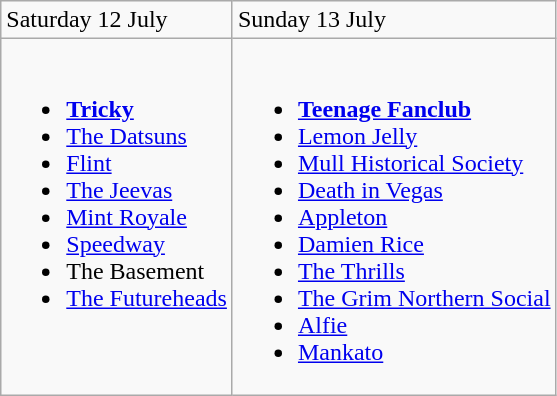<table class="wikitable">
<tr>
<td>Saturday 12 July</td>
<td>Sunday 13 July</td>
</tr>
<tr valign="top">
<td><br><ul><li><strong><a href='#'>Tricky</a></strong></li><li><a href='#'>The Datsuns</a></li><li><a href='#'>Flint</a></li><li><a href='#'>The Jeevas</a></li><li><a href='#'>Mint Royale</a></li><li><a href='#'>Speedway</a></li><li>The Basement</li><li><a href='#'>The Futureheads</a></li></ul></td>
<td><br><ul><li><strong><a href='#'>Teenage Fanclub</a></strong></li><li><a href='#'>Lemon Jelly</a></li><li><a href='#'>Mull Historical Society</a></li><li><a href='#'>Death in Vegas</a></li><li><a href='#'>Appleton</a></li><li><a href='#'>Damien Rice</a></li><li><a href='#'>The Thrills</a></li><li><a href='#'>The Grim Northern Social</a></li><li><a href='#'>Alfie</a></li><li><a href='#'>Mankato</a></li></ul></td>
</tr>
</table>
